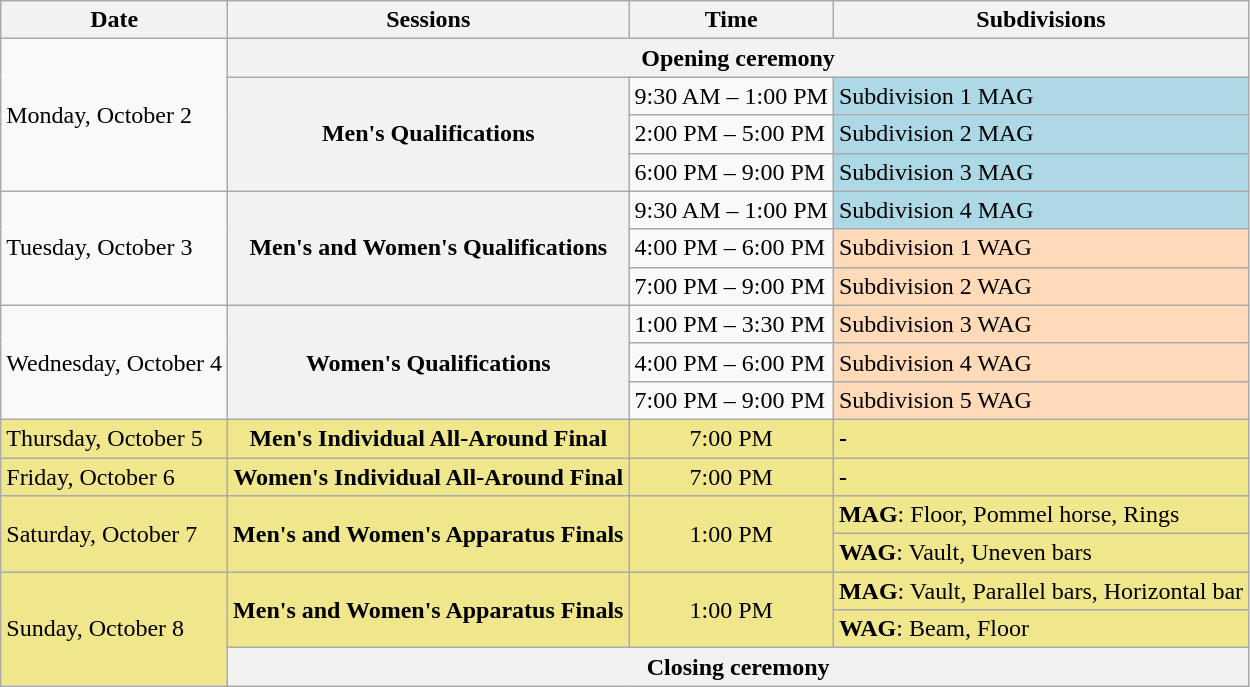<table class="wikitable">
<tr>
<th>Date</th>
<th>Sessions</th>
<th>Time</th>
<th>Subdivisions</th>
</tr>
<tr>
<td rowspan="4">Monday, October 2</td>
<th colspan="3">Opening ceremony</th>
</tr>
<tr>
<th rowspan="3">Men's Qualifications</th>
<td>9:30 AM – 1:00 PM</td>
<td bgcolor="add8e6">Subdivision 1 MAG</td>
</tr>
<tr>
<td>2:00 PM – 5:00 PM</td>
<td bgcolor="add8e6">Subdivision 2 MAG</td>
</tr>
<tr>
<td>6:00 PM – 9:00 PM</td>
<td bgcolor="add8e6">Subdivision 3 MAG</td>
</tr>
<tr>
<td rowspan="3">Tuesday, October 3</td>
<th rowspan="3">Men's and Women's Qualifications</th>
<td>9:30 AM – 1:00 PM</td>
<td bgcolor="add8e6">Subdivision 4 MAG</td>
</tr>
<tr>
<td>4:00 PM – 6:00 PM</td>
<td bgcolor="ffdab9">Subdivision 1 WAG</td>
</tr>
<tr>
<td>7:00 PM – 9:00 PM</td>
<td bgcolor="ffdab9">Subdivision 2 WAG</td>
</tr>
<tr>
<td rowspan="3">Wednesday, October 4</td>
<th rowspan="3">Women's Qualifications</th>
<td>1:00 PM – 3:30 PM</td>
<td bgcolor="ffdab9">Subdivision 3 WAG</td>
</tr>
<tr>
<td>4:00 PM – 6:00 PM</td>
<td bgcolor="ffdab9">Subdivision 4 WAG</td>
</tr>
<tr>
<td>7:00 PM – 9:00 PM</td>
<td bgcolor="ffdab9">Subdivision 5 WAG</td>
</tr>
<tr bgcolor="F0E68C">
<td>Thursday, October 5</td>
<td align="center"><strong>Men's Individual All-Around Final</strong></td>
<td align="center">7:00 PM</td>
<td><strong>-</strong></td>
</tr>
<tr bgcolor="F0E68C">
<td>Friday, October 6</td>
<td align="center"><strong>Women's Individual All-Around Final</strong></td>
<td align="center">7:00 PM</td>
<td><strong>-</strong></td>
</tr>
<tr bgcolor="F0E68C">
<td rowspan="2">Saturday, October 7</td>
<td rowspan="2" align="center"><strong>Men's and Women's Apparatus Finals</strong></td>
<td rowspan="2" align="center">1:00 PM</td>
<td><strong>MAG</strong>: Floor, Pommel horse, Rings</td>
</tr>
<tr bgcolor="F0E68C">
<td><strong>WAG</strong>: Vault, Uneven bars</td>
</tr>
<tr bgcolor="F0E68C">
<td rowspan="3">Sunday, October 8</td>
<td rowspan="2" align="center"><strong>Men's and Women's Apparatus Finals</strong></td>
<td rowspan="2" align="center">1:00 PM</td>
<td><strong>MAG</strong>: Vault, Parallel bars, Horizontal bar</td>
</tr>
<tr bgcolor="F0E68C">
<td><strong>WAG</strong>: Beam, Floor</td>
</tr>
<tr>
<th colspan="3">Closing ceremony</th>
</tr>
</table>
